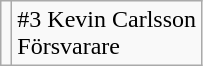<table class="wikitable">
<tr>
<td></td>
<td>#3 Kevin Carlsson<br>Försvarare</td>
</tr>
</table>
